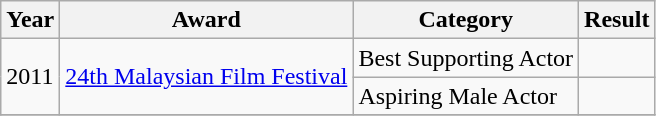<table class="wikitable">
<tr>
<th>Year</th>
<th>Award</th>
<th>Category</th>
<th>Result</th>
</tr>
<tr>
<td rowspan="2">2011</td>
<td rowspan="2"><a href='#'>24th Malaysian Film Festival</a></td>
<td>Best Supporting Actor</td>
<td></td>
</tr>
<tr>
<td>Aspiring Male Actor</td>
<td></td>
</tr>
<tr>
</tr>
</table>
